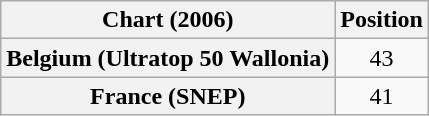<table class="wikitable sortable plainrowheaders" style="text-align:center">
<tr>
<th scope="col">Chart (2006)</th>
<th scope="col">Position</th>
</tr>
<tr>
<th scope="row">Belgium (Ultratop 50 Wallonia)</th>
<td>43</td>
</tr>
<tr>
<th scope="row">France (SNEP)</th>
<td>41</td>
</tr>
</table>
